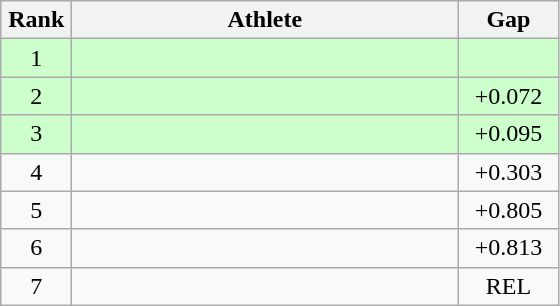<table class=wikitable style="text-align:center">
<tr>
<th width=40>Rank</th>
<th width=250>Athlete</th>
<th width=60>Gap</th>
</tr>
<tr bgcolor="ccffcc">
<td>1</td>
<td align=left></td>
<td></td>
</tr>
<tr bgcolor="ccffcc">
<td>2</td>
<td align=left></td>
<td>+0.072</td>
</tr>
<tr bgcolor="ccffcc">
<td>3</td>
<td align=left></td>
<td>+0.095</td>
</tr>
<tr>
<td>4</td>
<td align=left></td>
<td>+0.303</td>
</tr>
<tr>
<td>5</td>
<td align=left></td>
<td>+0.805</td>
</tr>
<tr>
<td>6</td>
<td align=left></td>
<td>+0.813</td>
</tr>
<tr>
<td>7</td>
<td align=left></td>
<td>REL</td>
</tr>
</table>
